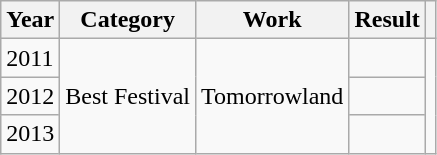<table class="wikitable">
<tr>
<th>Year</th>
<th>Category</th>
<th>Work</th>
<th>Result</th>
<th></th>
</tr>
<tr>
<td>2011</td>
<td rowspan="3">Best Festival</td>
<td rowspan="3">Tomorrowland</td>
<td></td>
<td rowspan="3"></td>
</tr>
<tr>
<td>2012</td>
<td></td>
</tr>
<tr>
<td>2013</td>
<td></td>
</tr>
</table>
